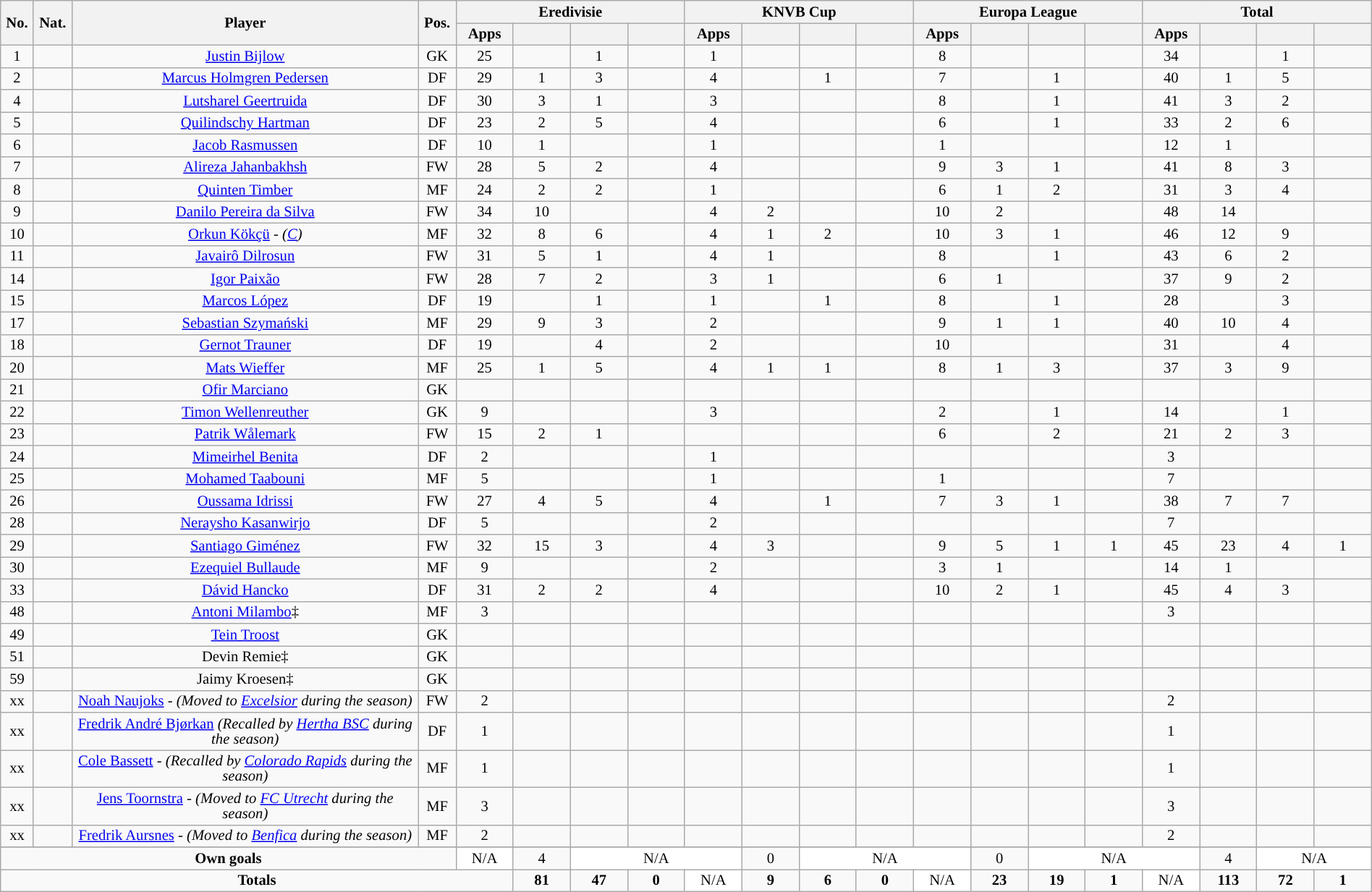<table class="wikitable sortable alternance"  style="font-size:86%; text-align:center; line-height:14px; width:100%;">
<tr>
<th rowspan="2" style="width:10px;">No.</th>
<th rowspan="2" style="width:10px;">Nat.</th>
<th rowspan="2" scope="col" style="width:275px;">Player</th>
<th rowspan="2" style="width:10px;">Pos.</th>
<th colspan="4">Eredivisie</th>
<th colspan="4">KNVB Cup</th>
<th colspan="4">Europa League</th>
<th colspan="4">Total</th>
</tr>
<tr style="text-align:center;">
<th width=40>Apps</th>
<th width=40></th>
<th width=40></th>
<th width=40></th>
<th width=40>Apps</th>
<th width=40></th>
<th width=40></th>
<th width=40></th>
<th width=40>Apps</th>
<th width=40></th>
<th width=40></th>
<th width=40></th>
<th width=40>Apps</th>
<th width=40></th>
<th width=40></th>
<th width=40></th>
</tr>
<tr>
<td>1</td>
<td></td>
<td><a href='#'>Justin Bijlow</a></td>
<td>GK</td>
<td>25</td>
<td></td>
<td>1</td>
<td></td>
<td>1</td>
<td></td>
<td></td>
<td></td>
<td>8</td>
<td></td>
<td></td>
<td></td>
<td>34</td>
<td></td>
<td>1</td>
<td></td>
</tr>
<tr>
<td>2</td>
<td></td>
<td><a href='#'>Marcus Holmgren Pedersen</a></td>
<td>DF</td>
<td>29</td>
<td>1</td>
<td>3</td>
<td></td>
<td>4</td>
<td></td>
<td>1</td>
<td></td>
<td>7</td>
<td></td>
<td>1</td>
<td></td>
<td>40</td>
<td>1</td>
<td>5</td>
<td></td>
</tr>
<tr>
<td>4</td>
<td></td>
<td><a href='#'>Lutsharel Geertruida</a></td>
<td>DF</td>
<td>30</td>
<td>3</td>
<td>1</td>
<td></td>
<td>3</td>
<td></td>
<td></td>
<td></td>
<td>8</td>
<td></td>
<td>1</td>
<td></td>
<td>41</td>
<td>3</td>
<td>2</td>
<td></td>
</tr>
<tr>
<td>5</td>
<td></td>
<td><a href='#'>Quilindschy Hartman</a></td>
<td>DF</td>
<td>23</td>
<td>2</td>
<td>5</td>
<td></td>
<td>4</td>
<td></td>
<td></td>
<td></td>
<td>6</td>
<td></td>
<td>1</td>
<td></td>
<td>33</td>
<td>2</td>
<td>6</td>
<td></td>
</tr>
<tr>
<td>6</td>
<td></td>
<td><a href='#'>Jacob Rasmussen</a></td>
<td>DF</td>
<td>10</td>
<td>1</td>
<td></td>
<td></td>
<td>1</td>
<td></td>
<td></td>
<td></td>
<td>1</td>
<td></td>
<td></td>
<td></td>
<td>12</td>
<td>1</td>
<td></td>
<td></td>
</tr>
<tr>
<td>7</td>
<td></td>
<td><a href='#'>Alireza Jahanbakhsh</a></td>
<td>FW</td>
<td>28</td>
<td>5</td>
<td>2</td>
<td></td>
<td>4</td>
<td></td>
<td></td>
<td></td>
<td>9</td>
<td>3</td>
<td>1</td>
<td></td>
<td>41</td>
<td>8</td>
<td>3</td>
<td></td>
</tr>
<tr>
<td>8</td>
<td></td>
<td><a href='#'>Quinten Timber</a></td>
<td>MF</td>
<td>24</td>
<td>2</td>
<td>2</td>
<td></td>
<td>1</td>
<td></td>
<td></td>
<td></td>
<td>6</td>
<td>1</td>
<td>2</td>
<td></td>
<td>31</td>
<td>3</td>
<td>4</td>
<td></td>
</tr>
<tr>
<td>9</td>
<td></td>
<td><a href='#'>Danilo Pereira da Silva</a></td>
<td>FW</td>
<td>34</td>
<td>10</td>
<td></td>
<td></td>
<td>4</td>
<td>2</td>
<td></td>
<td></td>
<td>10</td>
<td>2</td>
<td></td>
<td></td>
<td>48</td>
<td>14</td>
<td></td>
<td></td>
</tr>
<tr>
<td>10</td>
<td></td>
<td><a href='#'>Orkun Kökçü</a> - <em>(<a href='#'>C</a>)</em></td>
<td>MF</td>
<td>32</td>
<td>8</td>
<td>6</td>
<td></td>
<td>4</td>
<td>1</td>
<td>2</td>
<td></td>
<td>10</td>
<td>3</td>
<td>1</td>
<td></td>
<td>46</td>
<td>12</td>
<td>9</td>
<td></td>
</tr>
<tr>
<td>11</td>
<td></td>
<td><a href='#'>Javairô Dilrosun</a></td>
<td>FW</td>
<td>31</td>
<td>5</td>
<td>1</td>
<td></td>
<td>4</td>
<td>1</td>
<td></td>
<td></td>
<td>8</td>
<td></td>
<td>1</td>
<td></td>
<td>43</td>
<td>6</td>
<td>2</td>
<td></td>
</tr>
<tr>
<td>14</td>
<td></td>
<td><a href='#'>Igor Paixão</a></td>
<td>FW</td>
<td>28</td>
<td>7</td>
<td>2</td>
<td></td>
<td>3</td>
<td>1</td>
<td></td>
<td></td>
<td>6</td>
<td>1</td>
<td></td>
<td></td>
<td>37</td>
<td>9</td>
<td>2</td>
<td></td>
</tr>
<tr>
<td>15</td>
<td></td>
<td><a href='#'>Marcos López</a></td>
<td>DF</td>
<td>19</td>
<td></td>
<td>1</td>
<td></td>
<td>1</td>
<td></td>
<td>1</td>
<td></td>
<td>8</td>
<td></td>
<td>1</td>
<td></td>
<td>28</td>
<td></td>
<td>3</td>
<td></td>
</tr>
<tr>
<td>17</td>
<td></td>
<td><a href='#'>Sebastian Szymański</a></td>
<td>MF</td>
<td>29</td>
<td>9</td>
<td>3</td>
<td></td>
<td>2</td>
<td></td>
<td></td>
<td></td>
<td>9</td>
<td>1</td>
<td>1</td>
<td></td>
<td>40</td>
<td>10</td>
<td>4</td>
<td></td>
</tr>
<tr>
<td>18</td>
<td></td>
<td><a href='#'>Gernot Trauner</a></td>
<td>DF</td>
<td>19</td>
<td></td>
<td>4</td>
<td></td>
<td>2</td>
<td></td>
<td></td>
<td></td>
<td>10</td>
<td></td>
<td></td>
<td></td>
<td>31</td>
<td></td>
<td>4</td>
<td></td>
</tr>
<tr>
<td>20</td>
<td></td>
<td><a href='#'>Mats Wieffer</a></td>
<td>MF</td>
<td>25</td>
<td>1</td>
<td>5</td>
<td></td>
<td>4</td>
<td>1</td>
<td>1</td>
<td></td>
<td>8</td>
<td>1</td>
<td>3</td>
<td></td>
<td>37</td>
<td>3</td>
<td>9</td>
<td></td>
</tr>
<tr>
<td>21</td>
<td></td>
<td><a href='#'>Ofir Marciano</a></td>
<td>GK</td>
<td></td>
<td></td>
<td></td>
<td></td>
<td></td>
<td></td>
<td></td>
<td></td>
<td></td>
<td></td>
<td></td>
<td></td>
<td></td>
<td></td>
<td></td>
<td></td>
</tr>
<tr>
<td>22</td>
<td></td>
<td><a href='#'>Timon Wellenreuther</a></td>
<td>GK</td>
<td>9</td>
<td></td>
<td></td>
<td></td>
<td>3</td>
<td></td>
<td></td>
<td></td>
<td>2</td>
<td></td>
<td>1</td>
<td></td>
<td>14</td>
<td></td>
<td>1</td>
<td></td>
</tr>
<tr>
<td>23</td>
<td></td>
<td><a href='#'>Patrik Wålemark</a></td>
<td>FW</td>
<td>15</td>
<td>2</td>
<td>1</td>
<td></td>
<td></td>
<td></td>
<td></td>
<td></td>
<td>6</td>
<td></td>
<td>2</td>
<td></td>
<td>21</td>
<td>2</td>
<td>3</td>
<td></td>
</tr>
<tr>
<td>24</td>
<td></td>
<td><a href='#'>Mimeirhel Benita</a></td>
<td>DF</td>
<td>2</td>
<td></td>
<td></td>
<td></td>
<td>1</td>
<td></td>
<td></td>
<td></td>
<td></td>
<td></td>
<td></td>
<td></td>
<td>3</td>
<td></td>
<td></td>
<td></td>
</tr>
<tr>
<td>25</td>
<td></td>
<td><a href='#'>Mohamed Taabouni</a></td>
<td>MF</td>
<td>5</td>
<td></td>
<td></td>
<td></td>
<td>1</td>
<td></td>
<td></td>
<td></td>
<td>1</td>
<td></td>
<td></td>
<td></td>
<td>7</td>
<td></td>
<td></td>
<td></td>
</tr>
<tr>
<td>26</td>
<td></td>
<td><a href='#'>Oussama Idrissi</a></td>
<td>FW</td>
<td>27</td>
<td>4</td>
<td>5</td>
<td></td>
<td>4</td>
<td></td>
<td>1</td>
<td></td>
<td>7</td>
<td>3</td>
<td>1</td>
<td></td>
<td>38</td>
<td>7</td>
<td>7</td>
<td></td>
</tr>
<tr>
<td>28</td>
<td></td>
<td><a href='#'>Neraysho Kasanwirjo</a></td>
<td>DF</td>
<td>5</td>
<td></td>
<td></td>
<td></td>
<td>2</td>
<td></td>
<td></td>
<td></td>
<td></td>
<td></td>
<td></td>
<td></td>
<td>7</td>
<td></td>
<td></td>
<td></td>
</tr>
<tr>
<td>29</td>
<td></td>
<td><a href='#'>Santiago Giménez</a></td>
<td>FW</td>
<td>32</td>
<td>15</td>
<td>3</td>
<td></td>
<td>4</td>
<td>3</td>
<td></td>
<td></td>
<td>9</td>
<td>5</td>
<td>1</td>
<td>1</td>
<td>45</td>
<td>23</td>
<td>4</td>
<td>1</td>
</tr>
<tr>
<td>30</td>
<td></td>
<td><a href='#'>Ezequiel Bullaude</a></td>
<td>MF</td>
<td>9</td>
<td></td>
<td></td>
<td></td>
<td>2</td>
<td></td>
<td></td>
<td></td>
<td>3</td>
<td>1</td>
<td></td>
<td></td>
<td>14</td>
<td>1</td>
<td></td>
<td></td>
</tr>
<tr>
<td>33</td>
<td></td>
<td><a href='#'>Dávid Hancko</a></td>
<td>DF</td>
<td>31</td>
<td>2</td>
<td>2</td>
<td></td>
<td>4</td>
<td></td>
<td></td>
<td></td>
<td>10</td>
<td>2</td>
<td>1</td>
<td></td>
<td>45</td>
<td>4</td>
<td>3</td>
<td></td>
</tr>
<tr>
<td>48</td>
<td></td>
<td><a href='#'>Antoni Milambo</a>‡</td>
<td>MF</td>
<td>3</td>
<td></td>
<td></td>
<td></td>
<td></td>
<td></td>
<td></td>
<td></td>
<td></td>
<td></td>
<td></td>
<td></td>
<td>3</td>
<td></td>
<td></td>
<td></td>
</tr>
<tr>
<td>49</td>
<td></td>
<td><a href='#'>Tein Troost</a></td>
<td>GK</td>
<td></td>
<td></td>
<td></td>
<td></td>
<td></td>
<td></td>
<td></td>
<td></td>
<td></td>
<td></td>
<td></td>
<td></td>
<td></td>
<td></td>
<td></td>
<td></td>
</tr>
<tr>
<td>51</td>
<td></td>
<td>Devin Remie‡</td>
<td>GK</td>
<td></td>
<td></td>
<td></td>
<td></td>
<td></td>
<td></td>
<td></td>
<td></td>
<td></td>
<td></td>
<td></td>
<td></td>
<td></td>
<td></td>
<td></td>
<td></td>
</tr>
<tr>
<td>59</td>
<td></td>
<td>Jaimy Kroesen‡</td>
<td>GK</td>
<td></td>
<td></td>
<td></td>
<td></td>
<td></td>
<td></td>
<td></td>
<td></td>
<td></td>
<td></td>
<td></td>
<td></td>
<td></td>
<td></td>
<td></td>
<td></td>
</tr>
<tr>
<td>xx</td>
<td></td>
<td><a href='#'>Noah Naujoks</a> - <em>(Moved to <a href='#'>Excelsior</a> during the season)</em></td>
<td>FW</td>
<td>2</td>
<td></td>
<td></td>
<td></td>
<td></td>
<td></td>
<td></td>
<td></td>
<td></td>
<td></td>
<td></td>
<td></td>
<td>2</td>
<td></td>
<td></td>
<td></td>
</tr>
<tr>
<td>xx</td>
<td></td>
<td><a href='#'>Fredrik André Bjørkan</a> <em>(Recalled by <a href='#'>Hertha BSC</a> during the season)</em></td>
<td>DF</td>
<td>1</td>
<td></td>
<td></td>
<td></td>
<td></td>
<td></td>
<td></td>
<td></td>
<td></td>
<td></td>
<td></td>
<td></td>
<td>1</td>
<td></td>
<td></td>
<td></td>
</tr>
<tr>
<td>xx</td>
<td></td>
<td><a href='#'>Cole Bassett</a> - <em>(Recalled by <a href='#'>Colorado Rapids</a> during the season)</em></td>
<td>MF</td>
<td>1</td>
<td></td>
<td></td>
<td></td>
<td></td>
<td></td>
<td></td>
<td></td>
<td></td>
<td></td>
<td></td>
<td></td>
<td>1</td>
<td></td>
<td></td>
<td></td>
</tr>
<tr>
<td>xx</td>
<td></td>
<td><a href='#'>Jens Toornstra</a> - <em>(Moved to <a href='#'>FC Utrecht</a> during the season)</em></td>
<td>MF</td>
<td>3</td>
<td></td>
<td></td>
<td></td>
<td></td>
<td></td>
<td></td>
<td></td>
<td></td>
<td></td>
<td></td>
<td></td>
<td>3</td>
<td></td>
<td></td>
<td></td>
</tr>
<tr>
<td>xx</td>
<td></td>
<td><a href='#'>Fredrik Aursnes</a> - <em>(Moved to <a href='#'>Benfica</a> during the season)</em></td>
<td>MF</td>
<td>2</td>
<td></td>
<td></td>
<td></td>
<td></td>
<td></td>
<td></td>
<td></td>
<td></td>
<td></td>
<td></td>
<td></td>
<td>2</td>
<td></td>
<td></td>
<td></td>
</tr>
<tr>
</tr>
<tr class="sortbottom">
<td colspan="4"><strong>Own goals</strong></td>
<td ! style="background:white; text-align: center;">N/A</td>
<td>4</td>
<td ! colspan="3" style="background:white; text-align: center;">N/A</td>
<td>0</td>
<td ! colspan="3" style="background:white; text-align: center;">N/A</td>
<td>0</td>
<td ! colspan="3" style="background:white; text-align: center;">N/A</td>
<td>4</td>
<td ! colspan="2" style="background:white; text-align: center;">N/A</td>
</tr>
<tr class="sortbottom">
<td colspan="5" text-align: center;"><strong>Totals</strong></td>
<td><strong>81</strong></td>
<td><strong>47</strong></td>
<td><strong>0</strong></td>
<td style="background:white;">N/A</td>
<td ! text-align: center;"><strong>9</strong></td>
<td><strong>6</strong></td>
<td><strong>0</strong></td>
<td style="background:white;">N/A</td>
<td ! text-align: center;"><strong>23</strong></td>
<td><strong>19</strong></td>
<td><strong>1</strong></td>
<td style="background:white;">N/A</td>
<td ! text-align: center;"><strong>113</strong></td>
<td><strong>72</strong></td>
<td><strong>1</strong></td>
</tr>
</table>
